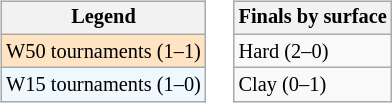<table>
<tr valign=top>
<td><br><table class="wikitable" style="font-size:85%">
<tr>
<th>Legend</th>
</tr>
<tr style="background:#ffe4c4;">
<td>W50 tournaments (1–1)</td>
</tr>
<tr style="background:#f0f8ff;">
<td>W15 tournaments (1–0)</td>
</tr>
</table>
</td>
<td><br><table class="wikitable" style="font-size:85%">
<tr>
<th>Finals by surface</th>
</tr>
<tr>
<td>Hard (2–0)</td>
</tr>
<tr>
<td>Clay (0–1)</td>
</tr>
</table>
</td>
</tr>
</table>
